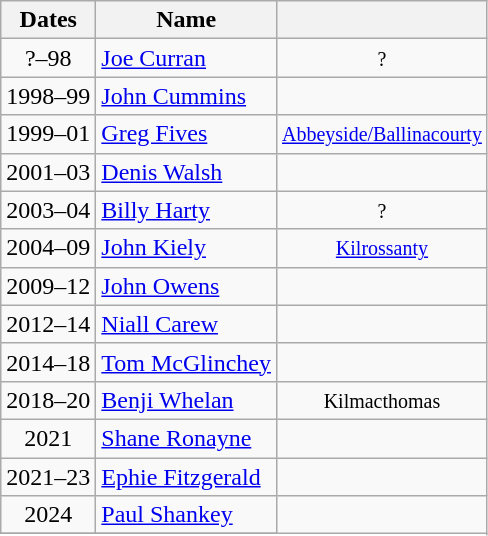<table class="wikitable sortable" style="text-align: center;">
<tr>
<th>Dates</th>
<th>Name</th>
<th></th>
</tr>
<tr>
<td>?–98</td>
<td style="text-align: left;"><a href='#'>Joe Curran</a></td>
<td><small>?</small></td>
</tr>
<tr>
<td>1998–99</td>
<td style="text-align: left;"><a href='#'>John Cummins</a></td>
<td><small></small></td>
</tr>
<tr>
<td>1999–01</td>
<td style="text-align: left;"><a href='#'>Greg Fives</a></td>
<td><small><a href='#'>Abbeyside/Ballinacourty</a></small></td>
</tr>
<tr>
<td>2001–03</td>
<td style="text-align: left;"><a href='#'>Denis Walsh</a></td>
<td><small></small></td>
</tr>
<tr>
<td>2003–04</td>
<td style="text-align: left;"><a href='#'>Billy Harty</a></td>
<td><small>?</small></td>
</tr>
<tr>
<td>2004–09</td>
<td style="text-align: left;"><a href='#'>John Kiely</a></td>
<td><small><a href='#'>Kilrossanty</a></small></td>
</tr>
<tr>
<td>2009–12</td>
<td style="text-align: left;"><a href='#'>John Owens</a></td>
<td><small></small></td>
</tr>
<tr>
<td>2012–14</td>
<td style="text-align: left;"><a href='#'>Niall Carew</a></td>
<td><small></small></td>
</tr>
<tr>
<td>2014–18</td>
<td style="text-align: left;"><a href='#'>Tom McGlinchey</a></td>
<td><small></small></td>
</tr>
<tr>
<td>2018–20</td>
<td style="text-align: left;"><a href='#'>Benji Whelan</a></td>
<td><small>Kilmacthomas</small></td>
</tr>
<tr>
<td>2021</td>
<td style="text-align: left;"><a href='#'>Shane Ronayne</a></td>
<td><small></small></td>
</tr>
<tr>
<td>2021–23</td>
<td style="text-align: left;"><a href='#'>Ephie Fitzgerald</a></td>
<td><small></small></td>
</tr>
<tr>
<td>2024</td>
<td style="text-align: left;"><a href='#'>Paul Shankey</a></td>
</tr>
<tr>
</tr>
</table>
